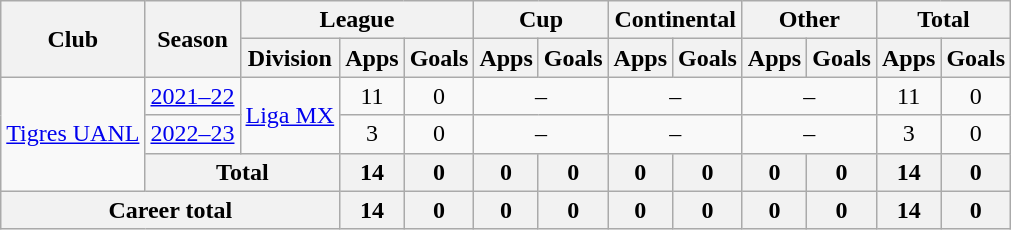<table class="wikitable" style="text-align: center">
<tr>
<th rowspan="2">Club</th>
<th rowspan="2">Season</th>
<th colspan="3">League</th>
<th colspan="2">Cup</th>
<th colspan="2">Continental</th>
<th colspan="2">Other</th>
<th colspan="2">Total</th>
</tr>
<tr>
<th>Division</th>
<th>Apps</th>
<th>Goals</th>
<th>Apps</th>
<th>Goals</th>
<th>Apps</th>
<th>Goals</th>
<th>Apps</th>
<th>Goals</th>
<th>Apps</th>
<th>Goals</th>
</tr>
<tr>
<td rowspan="3"><a href='#'>Tigres UANL</a></td>
<td><a href='#'>2021–22</a></td>
<td rowspan="2"><a href='#'>Liga MX</a></td>
<td>11</td>
<td>0</td>
<td colspan="2">–</td>
<td colspan="2">–</td>
<td colspan="2">–</td>
<td>11</td>
<td>0</td>
</tr>
<tr>
<td><a href='#'>2022–23</a></td>
<td>3</td>
<td>0</td>
<td colspan="2">–</td>
<td colspan="2">–</td>
<td colspan="2">–</td>
<td>3</td>
<td>0</td>
</tr>
<tr>
<th colspan="2"><strong>Total</strong></th>
<th>14</th>
<th>0</th>
<th>0</th>
<th>0</th>
<th>0</th>
<th>0</th>
<th>0</th>
<th>0</th>
<th>14</th>
<th>0</th>
</tr>
<tr>
<th colspan="3"><strong>Career total</strong></th>
<th>14</th>
<th>0</th>
<th>0</th>
<th>0</th>
<th>0</th>
<th>0</th>
<th>0</th>
<th>0</th>
<th>14</th>
<th>0</th>
</tr>
</table>
